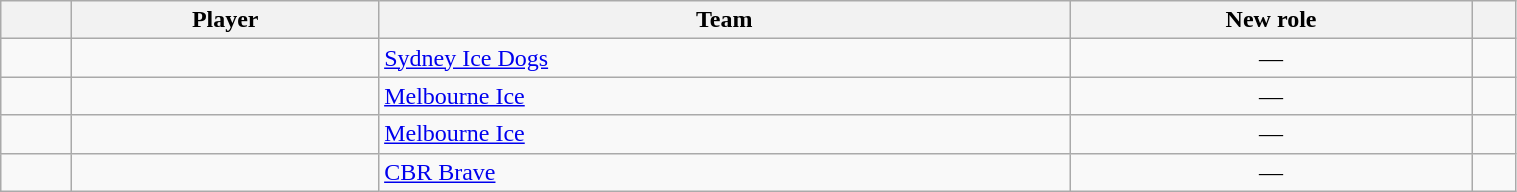<table class="sortable wikitable" width=80% font-size=90%>
<tr>
<th width=40></th>
<th>Player</th>
<th>Team</th>
<th>New role</th>
<th class="unsortable"></th>
</tr>
<tr>
<td align="center"></td>
<td></td>
<td><a href='#'>Sydney Ice Dogs</a></td>
<td align="center">—</td>
<td></td>
</tr>
<tr>
<td align="center"></td>
<td></td>
<td><a href='#'>Melbourne Ice</a></td>
<td align="center">—</td>
<td></td>
</tr>
<tr>
<td align="center"></td>
<td></td>
<td><a href='#'>Melbourne Ice</a></td>
<td align="center">—</td>
<td></td>
</tr>
<tr>
<td align="center"></td>
<td></td>
<td><a href='#'>CBR Brave</a></td>
<td align="center">—</td>
<td></td>
</tr>
</table>
